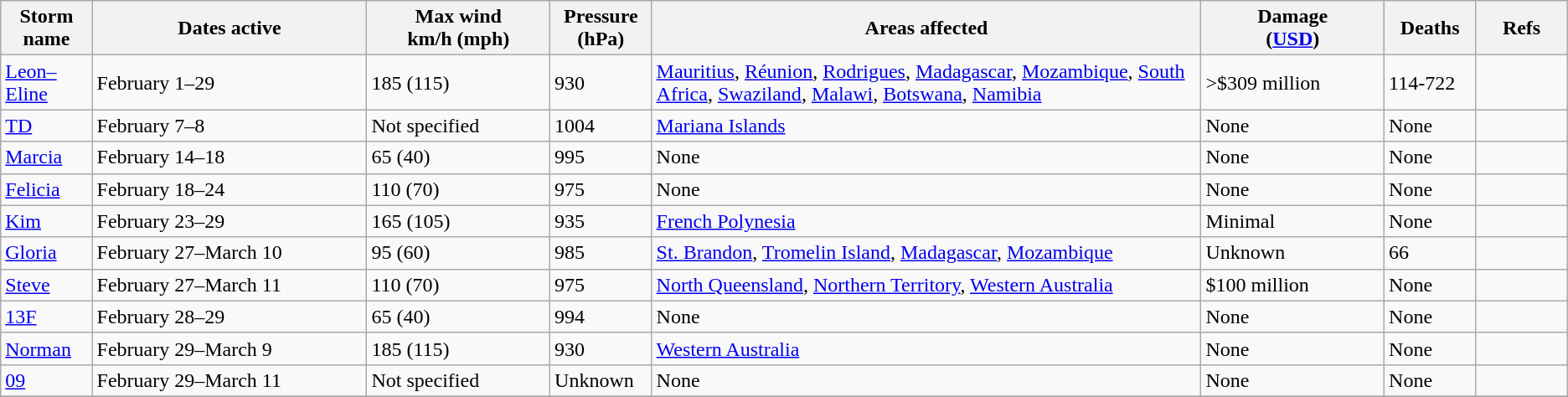<table class="wikitable sortable">
<tr>
<th width="5%">Storm name</th>
<th width="15%">Dates active</th>
<th width="10%">Max wind<br>km/h (mph)</th>
<th width="5%">Pressure<br>(hPa)</th>
<th width="30%">Areas affected</th>
<th width="10%">Damage<br>(<a href='#'>USD</a>)</th>
<th width="5%">Deaths</th>
<th width="5%">Refs</th>
</tr>
<tr>
<td><a href='#'>Leon–Eline</a></td>
<td>February 1–29</td>
<td>185 (115)</td>
<td>930</td>
<td><a href='#'>Mauritius</a>, <a href='#'>Réunion</a>, <a href='#'>Rodrigues</a>, <a href='#'>Madagascar</a>, <a href='#'>Mozambique</a>, <a href='#'>South Africa</a>, <a href='#'>Swaziland</a>, <a href='#'>Malawi</a>, <a href='#'>Botswana</a>, <a href='#'>Namibia</a></td>
<td>>$309 million</td>
<td>114-722</td>
<td></td>
</tr>
<tr>
<td><a href='#'>TD</a></td>
<td>February 7–8</td>
<td>Not specified</td>
<td>1004</td>
<td><a href='#'>Mariana Islands</a></td>
<td>None</td>
<td>None</td>
<td></td>
</tr>
<tr>
<td><a href='#'>Marcia</a></td>
<td>February 14–18</td>
<td>65 (40)</td>
<td>995</td>
<td>None</td>
<td>None</td>
<td>None</td>
<td></td>
</tr>
<tr>
<td><a href='#'>Felicia</a></td>
<td>February 18–24</td>
<td>110 (70)</td>
<td>975</td>
<td>None</td>
<td>None</td>
<td>None</td>
<td></td>
</tr>
<tr>
<td><a href='#'>Kim</a></td>
<td>February 23–29</td>
<td>165 (105)</td>
<td>935</td>
<td><a href='#'>French Polynesia</a></td>
<td>Minimal</td>
<td>None</td>
<td></td>
</tr>
<tr>
<td><a href='#'>Gloria</a></td>
<td>February 27–March 10</td>
<td>95 (60)</td>
<td>985</td>
<td><a href='#'>St. Brandon</a>, <a href='#'>Tromelin Island</a>, <a href='#'>Madagascar</a>, <a href='#'>Mozambique</a></td>
<td>Unknown</td>
<td>66</td>
<td></td>
</tr>
<tr>
<td><a href='#'>Steve</a></td>
<td>February 27–March 11</td>
<td>110 (70)</td>
<td>975</td>
<td><a href='#'>North Queensland</a>, <a href='#'>Northern Territory</a>, <a href='#'>Western Australia</a></td>
<td>$100 million</td>
<td>None</td>
<td></td>
</tr>
<tr>
<td><a href='#'>13F</a></td>
<td>February 28–29</td>
<td>65 (40)</td>
<td>994</td>
<td>None</td>
<td>None</td>
<td>None</td>
<td></td>
</tr>
<tr>
<td><a href='#'>Norman</a></td>
<td>February 29–March 9</td>
<td>185 (115)</td>
<td>930</td>
<td><a href='#'>Western Australia</a></td>
<td>None</td>
<td>None</td>
<td></td>
</tr>
<tr>
<td><a href='#'>09</a></td>
<td>February 29–March 11</td>
<td>Not specified</td>
<td>Unknown</td>
<td>None</td>
<td>None</td>
<td>None</td>
<td></td>
</tr>
<tr>
</tr>
</table>
